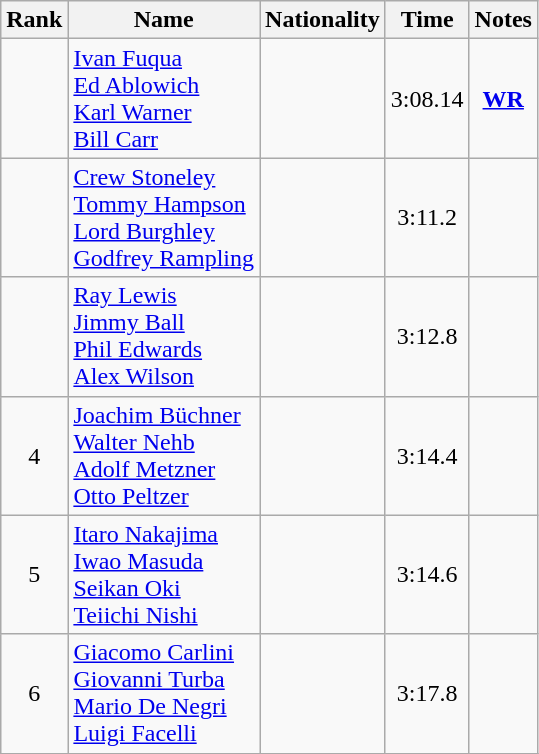<table class="wikitable sortable" style="text-align:center">
<tr>
<th>Rank</th>
<th>Name</th>
<th>Nationality</th>
<th>Time</th>
<th>Notes</th>
</tr>
<tr>
<td></td>
<td align=left><a href='#'>Ivan Fuqua</a><br><a href='#'>Ed Ablowich</a><br><a href='#'>Karl Warner</a><br><a href='#'>Bill Carr</a></td>
<td align=left></td>
<td>3:08.14</td>
<td><strong><a href='#'>WR</a></strong></td>
</tr>
<tr>
<td></td>
<td align=left><a href='#'>Crew Stoneley</a><br><a href='#'>Tommy Hampson</a><br><a href='#'>Lord Burghley</a><br><a href='#'>Godfrey Rampling</a></td>
<td align=left></td>
<td>3:11.2</td>
<td></td>
</tr>
<tr>
<td></td>
<td align=left><a href='#'>Ray Lewis</a><br><a href='#'>Jimmy Ball</a><br><a href='#'>Phil Edwards</a><br><a href='#'>Alex Wilson</a></td>
<td align=left></td>
<td>3:12.8</td>
<td></td>
</tr>
<tr>
<td>4</td>
<td align=left><a href='#'>Joachim Büchner</a><br><a href='#'>Walter Nehb</a><br><a href='#'>Adolf Metzner</a><br><a href='#'>Otto Peltzer</a></td>
<td align=left></td>
<td>3:14.4</td>
<td></td>
</tr>
<tr>
<td>5</td>
<td align=left><a href='#'>Itaro Nakajima</a><br><a href='#'>Iwao Masuda</a><br><a href='#'>Seikan Oki</a><br><a href='#'>Teiichi Nishi</a></td>
<td align=left></td>
<td>3:14.6</td>
<td></td>
</tr>
<tr>
<td>6</td>
<td align=left><a href='#'>Giacomo Carlini</a><br><a href='#'>Giovanni Turba</a><br><a href='#'>Mario De Negri</a><br><a href='#'>Luigi Facelli</a></td>
<td align=left></td>
<td>3:17.8</td>
<td></td>
</tr>
<tr>
</tr>
</table>
